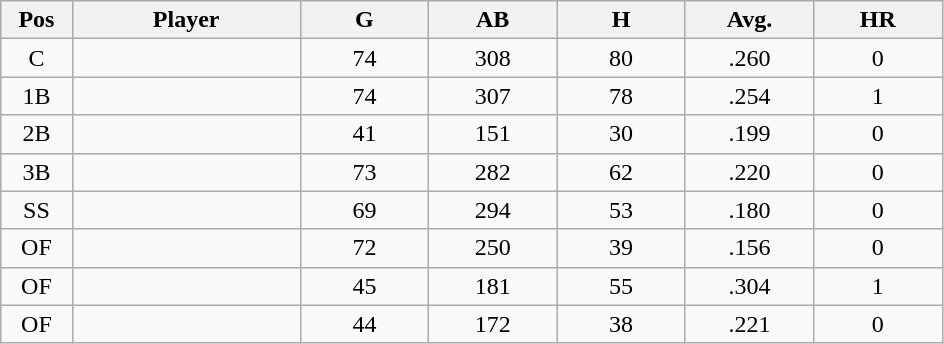<table class="wikitable sortable">
<tr>
<th bgcolor="#DDDDFF" width="5%">Pos</th>
<th bgcolor="#DDDDFF" width="16%">Player</th>
<th bgcolor="#DDDDFF" width="9%">G</th>
<th bgcolor="#DDDDFF" width="9%">AB</th>
<th bgcolor="#DDDDFF" width="9%">H</th>
<th bgcolor="#DDDDFF" width="9%">Avg.</th>
<th bgcolor="#DDDDFF" width="9%">HR</th>
</tr>
<tr align="center">
<td>C</td>
<td></td>
<td>74</td>
<td>308</td>
<td>80</td>
<td>.260</td>
<td>0</td>
</tr>
<tr align="center">
<td>1B</td>
<td></td>
<td>74</td>
<td>307</td>
<td>78</td>
<td>.254</td>
<td>1</td>
</tr>
<tr align="center">
<td>2B</td>
<td></td>
<td>41</td>
<td>151</td>
<td>30</td>
<td>.199</td>
<td>0</td>
</tr>
<tr align="center">
<td>3B</td>
<td></td>
<td>73</td>
<td>282</td>
<td>62</td>
<td>.220</td>
<td>0</td>
</tr>
<tr align="center">
<td>SS</td>
<td></td>
<td>69</td>
<td>294</td>
<td>53</td>
<td>.180</td>
<td>0</td>
</tr>
<tr align="center">
<td>OF</td>
<td></td>
<td>72</td>
<td>250</td>
<td>39</td>
<td>.156</td>
<td>0</td>
</tr>
<tr align="center">
<td>OF</td>
<td></td>
<td>45</td>
<td>181</td>
<td>55</td>
<td>.304</td>
<td>1</td>
</tr>
<tr align="center">
<td>OF</td>
<td></td>
<td>44</td>
<td>172</td>
<td>38</td>
<td>.221</td>
<td>0</td>
</tr>
</table>
